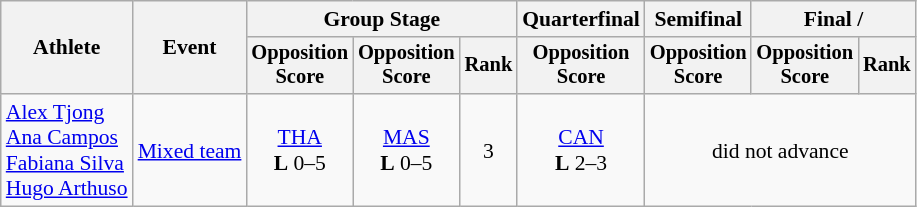<table class=wikitable style="font-size:90%">
<tr>
<th rowspan=2>Athlete</th>
<th rowspan=2>Event</th>
<th colspan=3>Group Stage</th>
<th>Quarterfinal</th>
<th>Semifinal</th>
<th colspan=2>Final / </th>
</tr>
<tr style="font-size:95%">
<th>Opposition<br>Score</th>
<th>Opposition<br>Score</th>
<th>Rank</th>
<th>Opposition<br>Score</th>
<th>Opposition<br>Score</th>
<th>Opposition<br>Score</th>
<th>Rank</th>
</tr>
<tr align=center>
<td align=left><a href='#'>Alex Tjong</a><br><a href='#'>Ana Campos</a><br><a href='#'>Fabiana Silva</a><br><a href='#'>Hugo Arthuso</a></td>
<td align=left><a href='#'>Mixed team</a></td>
<td> <a href='#'>THA</a><br><strong>L</strong> 0–5</td>
<td> <a href='#'>MAS</a><br><strong>L</strong> 0–5</td>
<td>3</td>
<td> <a href='#'>CAN</a><br><strong>L</strong> 2–3</td>
<td colspan="3">did not advance</td>
</tr>
</table>
